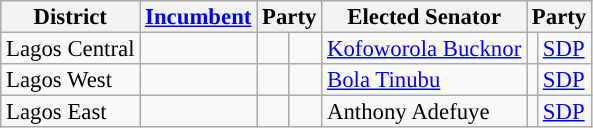<table class="sortable wikitable" style="font-size:95%;line-height:14px;">
<tr>
<th class="unsortable">District</th>
<th class="unsortable"><a href='#'>Incumbent</a></th>
<th colspan="2">Party</th>
<th class="unsortable">Elected Senator</th>
<th colspan="2">Party</th>
</tr>
<tr>
<td>Lagos Central</td>
<td></td>
<td></td>
<td></td>
<td><a href='#'>Kofoworola Bucknor</a></td>
<td style="background:"></td>
<td><a href='#'>SDP</a></td>
</tr>
<tr>
<td>Lagos West</td>
<td></td>
<td></td>
<td></td>
<td><a href='#'>Bola Tinubu</a></td>
<td style="background:"></td>
<td><a href='#'>SDP</a></td>
</tr>
<tr>
<td>Lagos East</td>
<td></td>
<td></td>
<td></td>
<td>Anthony Adefuye</td>
<td style="background:"></td>
<td><a href='#'>SDP</a></td>
</tr>
</table>
